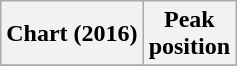<table class="wikitable sortable plainrowheaders">
<tr>
<th>Chart (2016)</th>
<th>Peak<br>position</th>
</tr>
<tr>
</tr>
</table>
